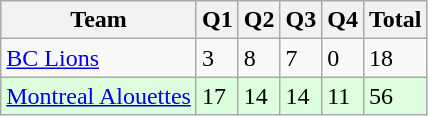<table class="wikitable">
<tr>
<th>Team</th>
<th>Q1</th>
<th>Q2</th>
<th>Q3</th>
<th>Q4</th>
<th>Total</th>
</tr>
<tr>
<td><a href='#'>BC Lions</a></td>
<td>3</td>
<td>8</td>
<td>7</td>
<td>0</td>
<td>18</td>
</tr>
<tr style="background-color:#DDFFDD">
<td><a href='#'>Montreal Alouettes</a></td>
<td>17</td>
<td>14</td>
<td>14</td>
<td>11</td>
<td>56</td>
</tr>
</table>
